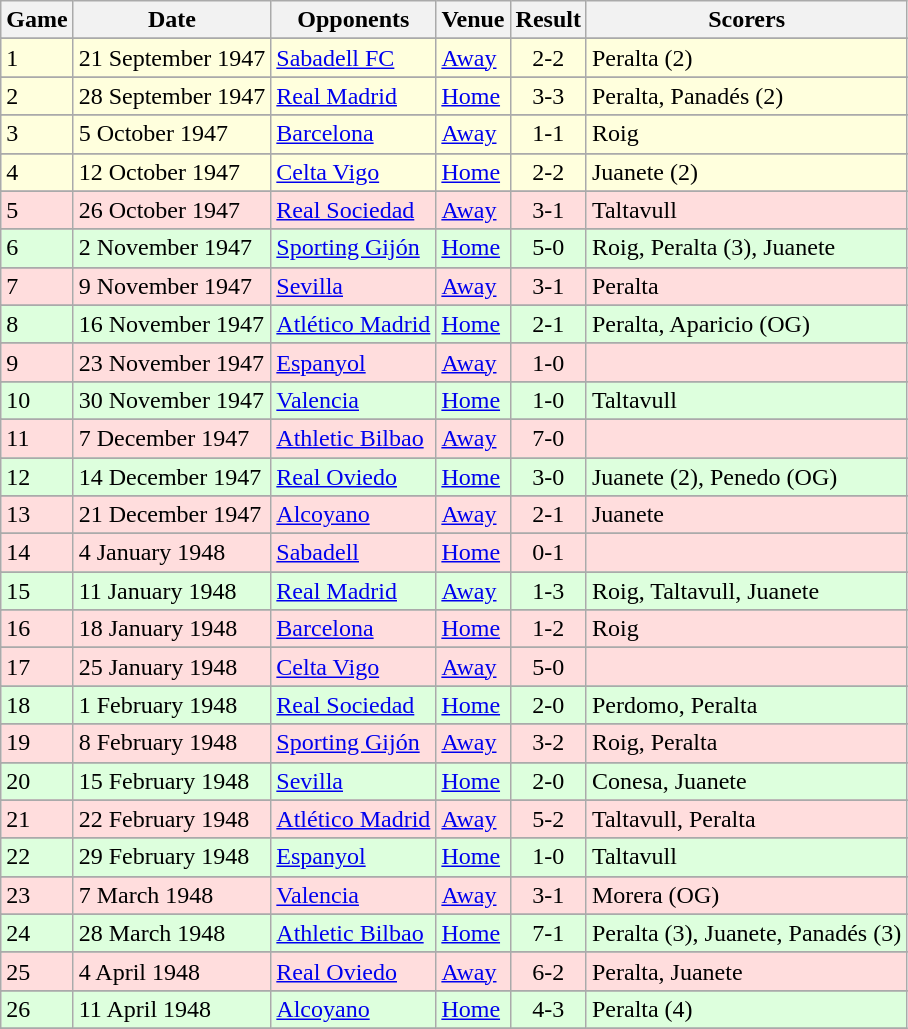<table class=wikitable>
<tr>
<th>Game</th>
<th>Date</th>
<th>Opponents</th>
<th>Venue</th>
<th>Result</th>
<th>Scorers</th>
</tr>
<tr>
</tr>
<tr style="background-color: #ffffdd;">
<td>1</td>
<td>21 September 1947</td>
<td><a href='#'>Sabadell FC</a></td>
<td><a href='#'>Away</a></td>
<td align='center'>2-2</td>
<td>Peralta (2)</td>
</tr>
<tr>
</tr>
<tr style="background-color: #ffffdd;">
<td>2</td>
<td>28 September 1947</td>
<td><a href='#'>Real Madrid</a></td>
<td><a href='#'>Home</a></td>
<td align='center'>3-3</td>
<td>Peralta, Panadés (2)</td>
</tr>
<tr>
</tr>
<tr style="background-color: #ffffdd;">
<td>3</td>
<td>5 October 1947</td>
<td><a href='#'>Barcelona</a></td>
<td><a href='#'>Away</a></td>
<td align='center'>1-1</td>
<td>Roig</td>
</tr>
<tr>
</tr>
<tr style="background-color: #ffffdd;">
<td>4</td>
<td>12 October 1947</td>
<td><a href='#'>Celta Vigo</a></td>
<td><a href='#'>Home</a></td>
<td align='center'>2-2</td>
<td>Juanete (2)</td>
</tr>
<tr>
</tr>
<tr style="background-color: #ffdddd;">
<td>5</td>
<td>26 October 1947</td>
<td><a href='#'>Real Sociedad</a></td>
<td><a href='#'>Away</a></td>
<td align='center'>3-1</td>
<td>Taltavull</td>
</tr>
<tr>
</tr>
<tr style="background-color: #ddffdd;">
<td>6</td>
<td>2 November 1947</td>
<td><a href='#'>Sporting Gijón</a></td>
<td><a href='#'>Home</a></td>
<td align='center'>5-0</td>
<td>Roig, Peralta (3), Juanete</td>
</tr>
<tr>
</tr>
<tr style="background-color: #ffdddd;">
<td>7</td>
<td>9 November 1947</td>
<td><a href='#'>Sevilla</a></td>
<td><a href='#'>Away</a></td>
<td align='center'>3-1</td>
<td>Peralta</td>
</tr>
<tr>
</tr>
<tr style="background-color: #ddffdd;">
<td>8</td>
<td>16 November 1947</td>
<td><a href='#'>Atlético Madrid</a></td>
<td><a href='#'>Home</a></td>
<td align='center'>2-1</td>
<td>Peralta, Aparicio (OG)</td>
</tr>
<tr>
</tr>
<tr style="background-color: #ffdddd;">
<td>9</td>
<td>23 November 1947</td>
<td><a href='#'>Espanyol</a></td>
<td><a href='#'>Away</a></td>
<td align='center'>1-0</td>
<td></td>
</tr>
<tr>
</tr>
<tr style="background-color: #ddffdd;">
<td>10</td>
<td>30 November 1947</td>
<td><a href='#'>Valencia</a></td>
<td><a href='#'>Home</a></td>
<td align='center'>1-0</td>
<td>Taltavull</td>
</tr>
<tr>
</tr>
<tr style="background-color: #ffdddd;">
<td>11</td>
<td>7 December 1947</td>
<td><a href='#'>Athletic Bilbao</a></td>
<td><a href='#'>Away</a></td>
<td align='center'>7-0</td>
<td></td>
</tr>
<tr>
</tr>
<tr style="background-color: #ddffdd;">
<td>12</td>
<td>14 December 1947</td>
<td><a href='#'>Real Oviedo</a></td>
<td><a href='#'>Home</a></td>
<td align='center'>3-0</td>
<td>Juanete (2), Penedo (OG)</td>
</tr>
<tr>
</tr>
<tr style="background-color: #ffdddd;">
<td>13</td>
<td>21 December 1947</td>
<td><a href='#'>Alcoyano</a></td>
<td><a href='#'>Away</a></td>
<td align='center'>2-1</td>
<td>Juanete</td>
</tr>
<tr>
</tr>
<tr style="background-color: #ffdddd;">
<td>14</td>
<td>4 January 1948</td>
<td><a href='#'>Sabadell</a></td>
<td><a href='#'>Home</a></td>
<td align='center'>0-1</td>
<td></td>
</tr>
<tr>
</tr>
<tr style="background-color: #ddffdd;">
<td>15</td>
<td>11 January 1948</td>
<td><a href='#'>Real Madrid</a></td>
<td><a href='#'>Away</a></td>
<td align='center'>1-3</td>
<td>Roig, Taltavull, Juanete</td>
</tr>
<tr>
</tr>
<tr style="background-color: #ffdddd;">
<td>16</td>
<td>18 January 1948</td>
<td><a href='#'>Barcelona</a></td>
<td><a href='#'>Home</a></td>
<td align='center'>1-2</td>
<td>Roig</td>
</tr>
<tr>
</tr>
<tr style="background-color: #ffdddd;">
<td>17</td>
<td>25 January 1948</td>
<td><a href='#'>Celta Vigo</a></td>
<td><a href='#'>Away</a></td>
<td align='center'>5-0</td>
<td></td>
</tr>
<tr>
</tr>
<tr style="background-color: #ddffdd;">
<td>18</td>
<td>1 February 1948</td>
<td><a href='#'>Real Sociedad</a></td>
<td><a href='#'>Home</a></td>
<td align='center'>2-0</td>
<td>Perdomo, Peralta</td>
</tr>
<tr>
</tr>
<tr style="background-color: #ffdddd;">
<td>19</td>
<td>8 February 1948</td>
<td><a href='#'>Sporting Gijón</a></td>
<td><a href='#'>Away</a></td>
<td align='center'>3-2</td>
<td>Roig, Peralta</td>
</tr>
<tr>
</tr>
<tr style="background-color: #ddffdd;">
<td>20</td>
<td>15 February 1948</td>
<td><a href='#'>Sevilla</a></td>
<td><a href='#'>Home</a></td>
<td align='center'>2-0</td>
<td>Conesa, Juanete</td>
</tr>
<tr>
</tr>
<tr style="background-color: #ffdddd;">
<td>21</td>
<td>22 February 1948</td>
<td><a href='#'>Atlético Madrid</a></td>
<td><a href='#'>Away</a></td>
<td align='center'>5-2</td>
<td>Taltavull, Peralta</td>
</tr>
<tr>
</tr>
<tr style="background-color: #ddffdd;">
<td>22</td>
<td>29 February 1948</td>
<td><a href='#'>Espanyol</a></td>
<td><a href='#'>Home</a></td>
<td align='center'>1-0</td>
<td>Taltavull</td>
</tr>
<tr>
</tr>
<tr style="background-color: #ffdddd;">
<td>23</td>
<td>7 March 1948</td>
<td><a href='#'>Valencia</a></td>
<td><a href='#'>Away</a></td>
<td align='center'>3-1</td>
<td>Morera (OG)</td>
</tr>
<tr>
</tr>
<tr style="background-color: #ddffdd;">
<td>24</td>
<td>28 March 1948</td>
<td><a href='#'>Athletic Bilbao</a></td>
<td><a href='#'>Home</a></td>
<td align='center'>7-1</td>
<td>Peralta (3), Juanete, Panadés (3)</td>
</tr>
<tr>
</tr>
<tr style="background-color: #ffdddd;">
<td>25</td>
<td>4 April 1948</td>
<td><a href='#'>Real Oviedo</a></td>
<td><a href='#'>Away</a></td>
<td align='center'>6-2</td>
<td>Peralta, Juanete</td>
</tr>
<tr>
</tr>
<tr style="background-color: #ddffdd;">
<td>26</td>
<td>11 April 1948</td>
<td><a href='#'>Alcoyano</a></td>
<td><a href='#'>Home</a></td>
<td align='center'>4-3</td>
<td>Peralta (4)</td>
</tr>
<tr>
</tr>
</table>
